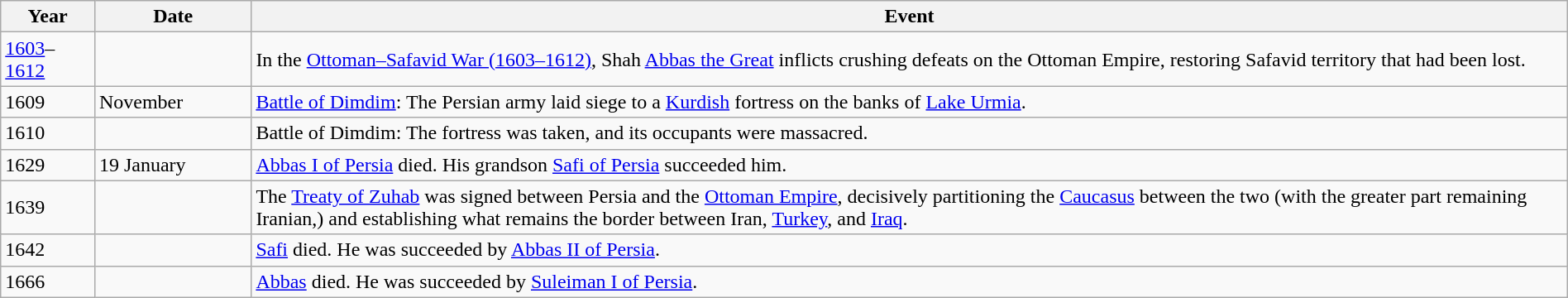<table class="wikitable" width="100%">
<tr>
<th style="width:6%">Year</th>
<th style="width:10%">Date</th>
<th>Event</th>
</tr>
<tr>
<td><a href='#'>1603</a>–<a href='#'>1612</a></td>
<td></td>
<td>In the <a href='#'>Ottoman–Safavid War (1603–1612)</a>, Shah <a href='#'>Abbas the Great</a> inflicts crushing defeats on the Ottoman Empire, restoring Safavid territory that had been lost.</td>
</tr>
<tr>
<td>1609</td>
<td>November</td>
<td><a href='#'>Battle of Dimdim</a>: The Persian army laid siege to a <a href='#'>Kurdish</a> fortress on the banks of <a href='#'>Lake Urmia</a>.</td>
</tr>
<tr>
<td>1610</td>
<td></td>
<td>Battle of Dimdim: The fortress was taken, and its occupants were massacred.</td>
</tr>
<tr>
<td>1629</td>
<td>19 January</td>
<td><a href='#'>Abbas I of Persia</a> died.  His grandson <a href='#'>Safi of Persia</a> succeeded him.</td>
</tr>
<tr>
<td>1639</td>
<td></td>
<td>The <a href='#'>Treaty of Zuhab</a> was signed between Persia and the <a href='#'>Ottoman Empire</a>, decisively partitioning the <a href='#'>Caucasus</a> between the two (with the greater part remaining Iranian,) and establishing what remains the border between Iran, <a href='#'>Turkey</a>, and <a href='#'>Iraq</a>.</td>
</tr>
<tr>
<td>1642</td>
<td></td>
<td><a href='#'>Safi</a> died.  He was succeeded by <a href='#'>Abbas II of Persia</a>.</td>
</tr>
<tr>
<td>1666</td>
<td></td>
<td><a href='#'>Abbas</a> died.  He was succeeded by <a href='#'>Suleiman I of Persia</a>.</td>
</tr>
</table>
